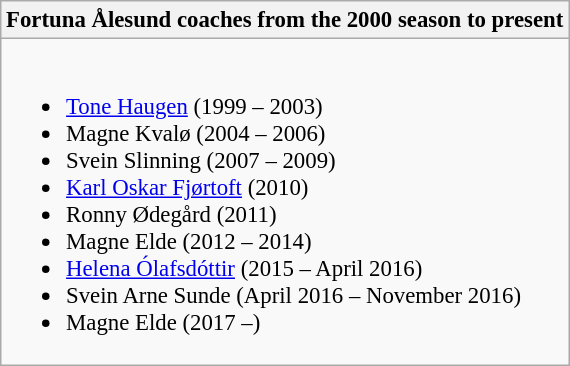<table class="wikitable centre" style="font-size:95%">
<tr>
<th scope=col colspan=1 align=center>Fortuna Ålesund coaches from the 2000 season to present</th>
</tr>
<tr style="vertical-align: top;">
<td><br><ul><li> <a href='#'>Tone Haugen</a> (1999 – 2003)</li><li> Magne Kvalø (2004 – 2006)</li><li> Svein Slinning (2007 – 2009)</li><li> <a href='#'>Karl Oskar Fjørtoft</a> (2010)</li><li> Ronny Ødegård (2011)</li><li> Magne Elde (2012 – 2014)</li><li> <a href='#'>Helena Ólafsdóttir</a> (2015 – April 2016)</li><li> Svein Arne Sunde (April 2016 – November 2016)</li><li> Magne Elde (2017 –)</li></ul></td>
</tr>
</table>
